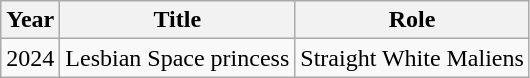<table class="wikitable">
<tr>
<th>Year</th>
<th>Title</th>
<th>Role</th>
</tr>
<tr>
<td>2024</td>
<td>Lesbian Space princess</td>
<td>Straight White Maliens</td>
</tr>
</table>
